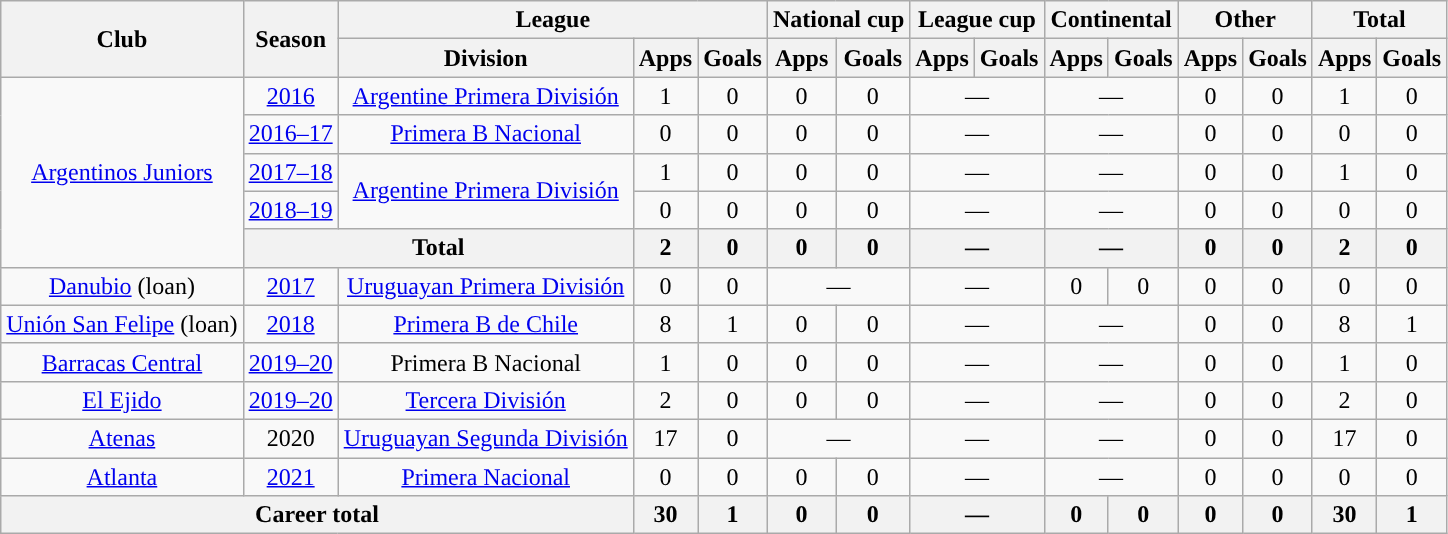<table class="wikitable" style="text-align:center">
<tr>
<th rowspan="2">Club</th>
<th rowspan="2">Season</th>
<th colspan="3">League</th>
<th colspan="2">National cup</th>
<th colspan="2">League cup</th>
<th colspan="2">Continental</th>
<th colspan="2">Other</th>
<th colspan="2">Total</th>
</tr>
<tr>
<th>Division</th>
<th>Apps</th>
<th>Goals</th>
<th>Apps</th>
<th>Goals</th>
<th>Apps</th>
<th>Goals</th>
<th>Apps</th>
<th>Goals</th>
<th>Apps</th>
<th>Goals</th>
<th>Apps</th>
<th>Goals</th>
</tr>
<tr>
<td rowspan="5"><a href='#'>Argentinos Juniors</a></td>
<td><a href='#'>2016</a></td>
<td><a href='#'>Argentine Primera División</a></td>
<td>1</td>
<td>0</td>
<td>0</td>
<td>0</td>
<td colspan="2">—</td>
<td colspan="2">—</td>
<td>0</td>
<td>0</td>
<td>1</td>
<td>0</td>
</tr>
<tr>
<td><a href='#'>2016–17</a></td>
<td><a href='#'>Primera B Nacional</a></td>
<td>0</td>
<td>0</td>
<td>0</td>
<td>0</td>
<td colspan="2">—</td>
<td colspan="2">—</td>
<td>0</td>
<td>0</td>
<td>0</td>
<td>0</td>
</tr>
<tr>
<td><a href='#'>2017–18</a></td>
<td rowspan="2"><a href='#'>Argentine Primera División</a></td>
<td>1</td>
<td>0</td>
<td>0</td>
<td>0</td>
<td colspan="2">—</td>
<td colspan="2">—</td>
<td>0</td>
<td>0</td>
<td>1</td>
<td>0</td>
</tr>
<tr>
<td><a href='#'>2018–19</a></td>
<td>0</td>
<td>0</td>
<td>0</td>
<td>0</td>
<td colspan="2">—</td>
<td colspan="2">—</td>
<td>0</td>
<td>0</td>
<td>0</td>
<td>0</td>
</tr>
<tr>
<th colspan="2">Total</th>
<th>2</th>
<th>0</th>
<th>0</th>
<th>0</th>
<th colspan="2">—</th>
<th colspan="2">—</th>
<th>0</th>
<th>0</th>
<th>2</th>
<th>0</th>
</tr>
<tr>
<td><a href='#'>Danubio</a> (loan)</td>
<td><a href='#'>2017</a></td>
<td><a href='#'>Uruguayan Primera División</a></td>
<td>0</td>
<td>0</td>
<td colspan="2">—</td>
<td colspan="2">—</td>
<td>0</td>
<td>0</td>
<td>0</td>
<td>0</td>
<td>0</td>
<td>0</td>
</tr>
<tr>
<td><a href='#'>Unión San Felipe</a> (loan)</td>
<td><a href='#'>2018</a></td>
<td><a href='#'>Primera B de Chile</a></td>
<td>8</td>
<td>1</td>
<td>0</td>
<td>0</td>
<td colspan="2">—</td>
<td colspan="2">—</td>
<td>0</td>
<td>0</td>
<td>8</td>
<td>1</td>
</tr>
<tr>
<td><a href='#'>Barracas Central</a></td>
<td><a href='#'>2019–20</a></td>
<td>Primera B Nacional</td>
<td>1</td>
<td>0</td>
<td>0</td>
<td>0</td>
<td colspan="2">—</td>
<td colspan="2">—</td>
<td>0</td>
<td>0</td>
<td>1</td>
<td>0</td>
</tr>
<tr>
<td><a href='#'>El Ejido</a></td>
<td><a href='#'>2019–20</a></td>
<td><a href='#'>Tercera División</a></td>
<td>2</td>
<td>0</td>
<td>0</td>
<td>0</td>
<td colspan="2">—</td>
<td colspan="2">—</td>
<td>0</td>
<td>0</td>
<td>2</td>
<td>0</td>
</tr>
<tr>
<td><a href='#'>Atenas</a></td>
<td>2020</td>
<td><a href='#'>Uruguayan Segunda División</a></td>
<td>17</td>
<td>0</td>
<td colspan="2">—</td>
<td colspan="2">—</td>
<td colspan="2">—</td>
<td>0</td>
<td>0</td>
<td>17</td>
<td>0</td>
</tr>
<tr>
<td><a href='#'>Atlanta</a></td>
<td><a href='#'>2021</a></td>
<td><a href='#'>Primera Nacional</a></td>
<td>0</td>
<td>0</td>
<td>0</td>
<td>0</td>
<td colspan="2">—</td>
<td colspan="2">—</td>
<td>0</td>
<td>0</td>
<td>0</td>
<td>0</td>
</tr>
<tr>
<th colspan="3">Career total</th>
<th>30</th>
<th>1</th>
<th>0</th>
<th>0</th>
<th colspan="2">—</th>
<th>0</th>
<th>0</th>
<th>0</th>
<th>0</th>
<th>30</th>
<th>1</th>
</tr>
</table>
